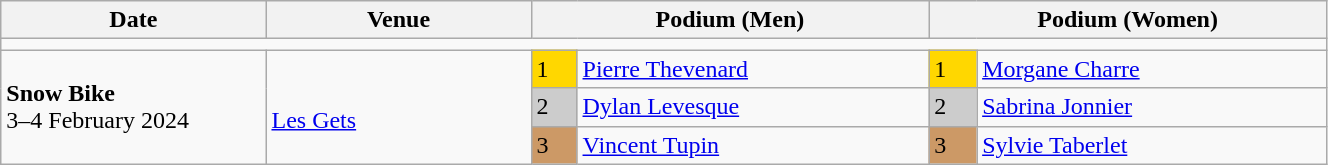<table class="wikitable" width=70%>
<tr>
<th>Date</th>
<th width=20%>Venue</th>
<th colspan=2 width=30%>Podium (Men)</th>
<th colspan=2 width=30%>Podium (Women)</th>
</tr>
<tr>
<td colspan=6></td>
</tr>
<tr>
<td rowspan=3><strong>Snow Bike</strong> <br> 3–4 February 2024</td>
<td rowspan=3><br><a href='#'>Les Gets</a></td>
<td bgcolor=FFD700>1</td>
<td><a href='#'>Pierre Thevenard</a></td>
<td bgcolor=FFD700>1</td>
<td><a href='#'>Morgane Charre</a></td>
</tr>
<tr>
<td bgcolor=CCCCCC>2</td>
<td><a href='#'>Dylan Levesque</a></td>
<td bgcolor=CCCCCC>2</td>
<td><a href='#'>Sabrina Jonnier</a></td>
</tr>
<tr>
<td bgcolor=CC9966>3</td>
<td><a href='#'>Vincent Tupin</a></td>
<td bgcolor=CC9966>3</td>
<td><a href='#'>Sylvie Taberlet</a></td>
</tr>
</table>
